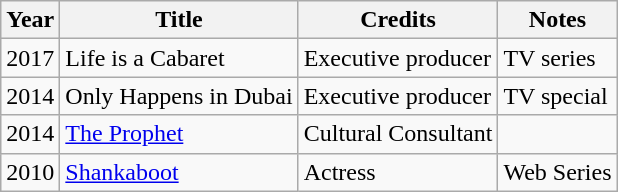<table class="wikitable">
<tr>
<th>Year</th>
<th>Title</th>
<th>Credits</th>
<th>Notes</th>
</tr>
<tr>
<td>2017</td>
<td>Life is a Cabaret</td>
<td>Executive producer</td>
<td>TV series</td>
</tr>
<tr>
<td>2014</td>
<td>Only Happens in Dubai</td>
<td>Executive producer</td>
<td>TV special</td>
</tr>
<tr>
<td>2014</td>
<td><a href='#'>The Prophet</a></td>
<td>Cultural Consultant</td>
<td></td>
</tr>
<tr>
<td>2010</td>
<td><a href='#'>Shankaboot</a></td>
<td>Actress</td>
<td>Web Series</td>
</tr>
</table>
